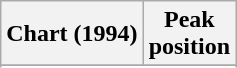<table class="wikitable sortable plainrowheaders" style="text-align:center">
<tr>
<th scope="col">Chart (1994)</th>
<th scope="col">Peak<br>position</th>
</tr>
<tr>
</tr>
<tr>
</tr>
</table>
